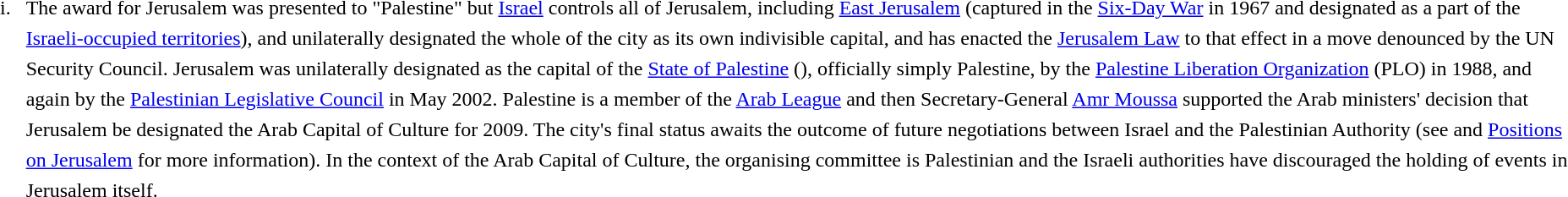<table style="margin-left:13px; line-height:150%;">
<tr>
<td align="right" valign="top">i.  </td>
<td>The award for Jerusalem was presented to "Palestine" but <a href='#'>Israel</a> controls all of Jerusalem, including <a href='#'>East Jerusalem</a> (captured in the <a href='#'>Six-Day War</a> in 1967 and designated as a part of the <a href='#'>Israeli-occupied territories</a>), and unilaterally designated the whole of the city as its own indivisible capital, and has enacted the <a href='#'>Jerusalem Law</a> to that effect in a move denounced by the UN Security Council. Jerusalem was unilaterally designated as the capital of the <a href='#'>State of Palestine</a> (), officially simply Palestine, by the <a href='#'>Palestine Liberation Organization</a> (PLO) in 1988, and again by the <a href='#'>Palestinian Legislative Council</a> in May 2002. Palestine is a member of the <a href='#'>Arab League</a> and then Secretary-General <a href='#'>Amr Moussa</a> supported the Arab ministers' decision that Jerusalem be designated the Arab Capital of Culture for 2009. The city's final status awaits the outcome of future negotiations between Israel and the Palestinian Authority (see  and <a href='#'>Positions on Jerusalem</a> for more information). In the context of the Arab Capital of Culture, the organising committee is Palestinian and the Israeli authorities have discouraged the holding of events in Jerusalem itself.</td>
</tr>
</table>
